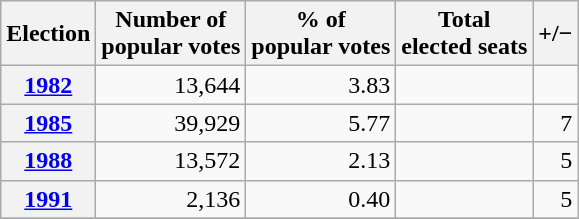<table class="wikitable" style="text-align: right;">
<tr align=center>
<th>Election</th>
<th>Number of<br>popular votes</th>
<th>% of<br>popular votes</th>
<th>Total<br>elected seats</th>
<th>+/−</th>
</tr>
<tr>
<th><a href='#'>1982</a></th>
<td>13,644</td>
<td>3.83</td>
<td></td>
<td></td>
</tr>
<tr>
<th><a href='#'>1985</a></th>
<td>39,929</td>
<td>5.77</td>
<td></td>
<td>7</td>
</tr>
<tr>
<th><a href='#'>1988</a></th>
<td>13,572</td>
<td>2.13</td>
<td></td>
<td>5</td>
</tr>
<tr>
<th><a href='#'>1991</a></th>
<td>2,136</td>
<td>0.40</td>
<td></td>
<td>5</td>
</tr>
<tr>
</tr>
</table>
